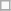<table class="wikitable" style="font-size:85%">
<tr>
<td></td>
</tr>
<tr>
</tr>
</table>
